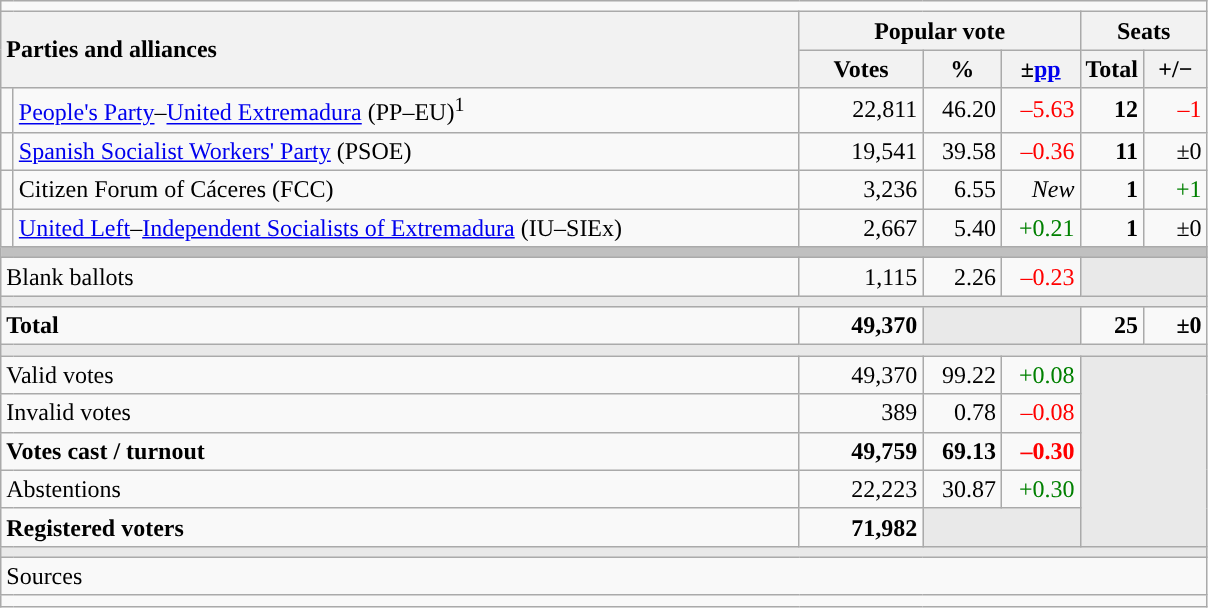<table class="wikitable" style="text-align:right;">
<tr>
<td colspan="7"></td>
</tr>
<tr>
<th style="text-align:left;" rowspan="2" colspan="2" width="525">Parties and alliances</th>
<th colspan="3">Popular vote</th>
<th colspan="2">Seats</th>
</tr>
<tr>
<th width="75">Votes</th>
<th width="45">%</th>
<th width="45">±<a href='#'>pp</a></th>
<th width="35">Total</th>
<th width="35">+/−</th>
</tr>
<tr>
<td width="1" style="color:inherit;background:"></td>
<td align="left"><a href='#'>People's Party</a>–<a href='#'>United Extremadura</a> (PP–EU)<sup>1</sup></td>
<td>22,811</td>
<td>46.20</td>
<td style="color:red;">–5.63</td>
<td><strong>12</strong></td>
<td style="color:red;">–1</td>
</tr>
<tr>
<td style="color:inherit;background:"></td>
<td align="left"><a href='#'>Spanish Socialist Workers' Party</a> (PSOE)</td>
<td>19,541</td>
<td>39.58</td>
<td style="color:red;">–0.36</td>
<td><strong>11</strong></td>
<td>±0</td>
</tr>
<tr>
<td style="color:inherit;background:"></td>
<td align="left">Citizen Forum of Cáceres (FCC)</td>
<td>3,236</td>
<td>6.55</td>
<td><em>New</em></td>
<td><strong>1</strong></td>
<td style="color:green;">+1</td>
</tr>
<tr>
<td style="color:inherit;background:"></td>
<td align="left"><a href='#'>United Left</a>–<a href='#'>Independent Socialists of Extremadura</a> (IU–SIEx)</td>
<td>2,667</td>
<td>5.40</td>
<td style="color:green;">+0.21</td>
<td><strong>1</strong></td>
<td>±0</td>
</tr>
<tr>
<td colspan="7" bgcolor="#C0C0C0"></td>
</tr>
<tr>
<td align="left" colspan="2">Blank ballots</td>
<td>1,115</td>
<td>2.26</td>
<td style="color:red;">–0.23</td>
<td bgcolor="#E9E9E9" colspan="2"></td>
</tr>
<tr>
<td colspan="7" bgcolor="#E9E9E9"></td>
</tr>
<tr style="font-weight:bold;">
<td align="left" colspan="2">Total</td>
<td>49,370</td>
<td bgcolor="#E9E9E9" colspan="2"></td>
<td>25</td>
<td>±0</td>
</tr>
<tr>
<td colspan="7" bgcolor="#E9E9E9"></td>
</tr>
<tr>
<td align="left" colspan="2">Valid votes</td>
<td>49,370</td>
<td>99.22</td>
<td style="color:green;">+0.08</td>
<td bgcolor="#E9E9E9" colspan="2" rowspan="5"></td>
</tr>
<tr>
<td align="left" colspan="2">Invalid votes</td>
<td>389</td>
<td>0.78</td>
<td style="color:red;">–0.08</td>
</tr>
<tr style="font-weight:bold;">
<td align="left" colspan="2">Votes cast / turnout</td>
<td>49,759</td>
<td>69.13</td>
<td style="color:red;">–0.30</td>
</tr>
<tr>
<td align="left" colspan="2">Abstentions</td>
<td>22,223</td>
<td>30.87</td>
<td style="color:green;">+0.30</td>
</tr>
<tr style="font-weight:bold;">
<td align="left" colspan="2">Registered voters</td>
<td>71,982</td>
<td bgcolor="#E9E9E9" colspan="2"></td>
</tr>
<tr>
<td colspan="7" bgcolor="#E9E9E9"></td>
</tr>
<tr>
<td align="left" colspan="7">Sources</td>
</tr>
<tr>
<td colspan="7" style="text-align:left; max-width:790px;"></td>
</tr>
</table>
